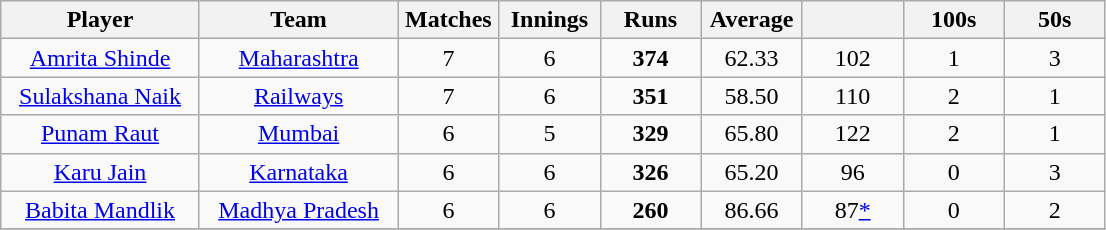<table class="wikitable" style="text-align:center;">
<tr>
<th width=125>Player</th>
<th width=125>Team</th>
<th width=60>Matches</th>
<th width=60>Innings</th>
<th width=60>Runs</th>
<th width=60>Average</th>
<th width=60></th>
<th width=60>100s</th>
<th width=60>50s</th>
</tr>
<tr>
<td><a href='#'>Amrita Shinde</a></td>
<td><a href='#'>Maharashtra</a></td>
<td>7</td>
<td>6</td>
<td><strong>374</strong></td>
<td>62.33</td>
<td>102</td>
<td>1</td>
<td>3</td>
</tr>
<tr>
<td><a href='#'>Sulakshana Naik</a></td>
<td><a href='#'>Railways</a></td>
<td>7</td>
<td>6</td>
<td><strong>351</strong></td>
<td>58.50</td>
<td>110</td>
<td>2</td>
<td>1</td>
</tr>
<tr>
<td><a href='#'>Punam Raut</a></td>
<td><a href='#'>Mumbai</a></td>
<td>6</td>
<td>5</td>
<td><strong>329</strong></td>
<td>65.80</td>
<td>122</td>
<td>2</td>
<td>1</td>
</tr>
<tr>
<td><a href='#'>Karu Jain</a></td>
<td><a href='#'>Karnataka</a></td>
<td>6</td>
<td>6</td>
<td><strong>326</strong></td>
<td>65.20</td>
<td>96</td>
<td>0</td>
<td>3</td>
</tr>
<tr>
<td><a href='#'>Babita Mandlik</a></td>
<td><a href='#'>Madhya Pradesh</a></td>
<td>6</td>
<td>6</td>
<td><strong>260</strong></td>
<td>86.66</td>
<td>87<a href='#'>*</a></td>
<td>0</td>
<td>2</td>
</tr>
<tr>
</tr>
</table>
